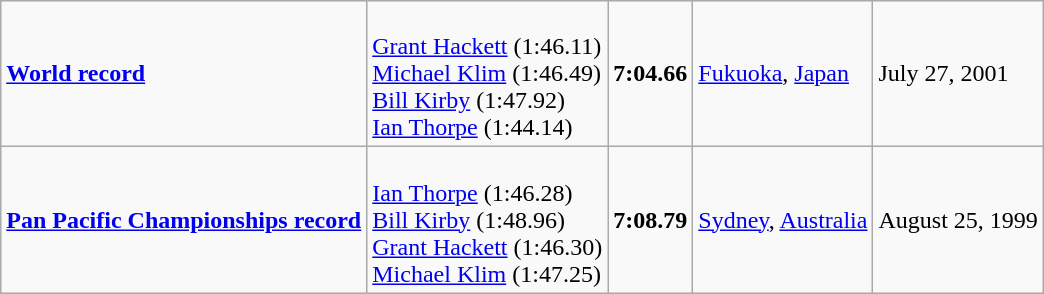<table class="wikitable">
<tr>
<td><strong><a href='#'>World record</a></strong></td>
<td><br><a href='#'>Grant Hackett</a> (1:46.11)<br><a href='#'>Michael Klim</a> (1:46.49)<br><a href='#'>Bill Kirby</a> (1:47.92)<br><a href='#'>Ian Thorpe</a> (1:44.14)</td>
<td><strong>7:04.66</strong></td>
<td><a href='#'>Fukuoka</a>, <a href='#'>Japan</a></td>
<td>July 27, 2001</td>
</tr>
<tr>
<td><strong><a href='#'>Pan Pacific Championships record</a></strong></td>
<td><br><a href='#'>Ian Thorpe</a> (1:46.28)<br><a href='#'>Bill Kirby</a> (1:48.96)<br><a href='#'>Grant Hackett</a> (1:46.30)<br><a href='#'>Michael Klim</a> (1:47.25)</td>
<td><strong>7:08.79</strong></td>
<td><a href='#'>Sydney</a>, <a href='#'>Australia</a></td>
<td>August 25, 1999</td>
</tr>
</table>
